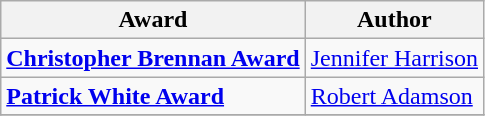<table class="wikitable">
<tr>
<th>Award</th>
<th>Author</th>
</tr>
<tr>
<td><strong><a href='#'>Christopher Brennan Award</a></strong></td>
<td><a href='#'>Jennifer Harrison</a></td>
</tr>
<tr>
<td><strong><a href='#'>Patrick White Award</a></strong></td>
<td><a href='#'>Robert Adamson</a></td>
</tr>
<tr>
</tr>
</table>
